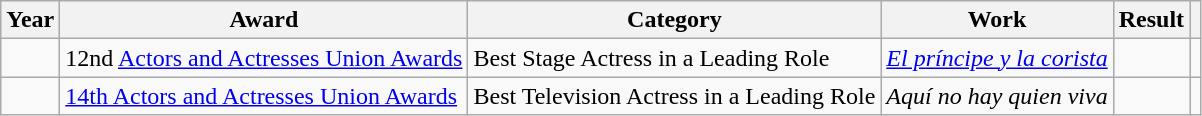<table class="wikitable sortable plainrowheaders">
<tr>
<th>Year</th>
<th>Award</th>
<th>Category</th>
<th>Work</th>
<th>Result</th>
<th scope="col" class="unsortable"></th>
</tr>
<tr>
<td></td>
<td>12nd <a href='#'>Actors and Actresses Union Awards</a></td>
<td>Best Stage Actress in a Leading Role</td>
<td><em><a href='#'>El príncipe y la corista</a></em></td>
<td></td>
<td></td>
</tr>
<tr>
<td></td>
<td><a href='#'>14th Actors and Actresses Union Awards</a></td>
<td>Best Television Actress in a Leading Role</td>
<td><em>Aquí no hay quien viva</em></td>
<td></td>
<td></td>
</tr>
</table>
